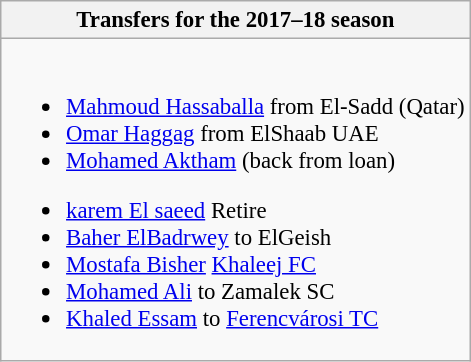<table class="wikitable collapsible collapsed" style="font-size:95%;">
<tr>
<th><strong>Transfers for the 2017–18 season</strong></th>
</tr>
<tr>
<td><br>
<ul><li> <a href='#'>Mahmoud Hassaballa</a> from El-Sadd (Qatar)</li><li> <a href='#'>Omar Haggag</a> from ElShaab UAE</li><li> <a href='#'>Mohamed Aktham</a> (back from loan)</li></ul><ul><li> <a href='#'>karem El saeed</a> Retire</li><li> <a href='#'>Baher ElBadrwey</a> to  ElGeish</li><li> <a href='#'>Mostafa Bisher</a>  <a href='#'>Khaleej FC</a></li><li> <a href='#'>Mohamed Ali</a> to  Zamalek SC</li><li> <a href='#'>Khaled Essam</a>  to  <a href='#'>Ferencvárosi TC</a></li></ul></td>
</tr>
</table>
